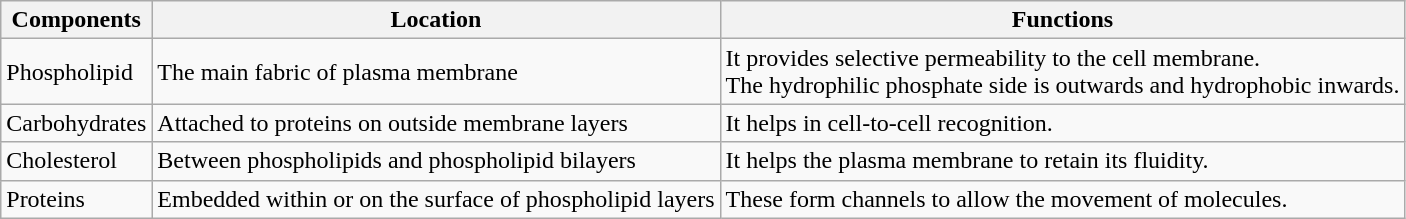<table class="wikitable">
<tr>
<th>Components</th>
<th>Location</th>
<th>Functions</th>
</tr>
<tr>
<td>Phospholipid</td>
<td>The main fabric of plasma membrane</td>
<td>It provides selective permeability to the cell membrane.<br>The hydrophilic phosphate side is outwards and hydrophobic inwards.</td>
</tr>
<tr>
<td>Carbohydrates</td>
<td>Attached to proteins on outside membrane layers</td>
<td>It helps in cell-to-cell recognition.</td>
</tr>
<tr>
<td>Cholesterol</td>
<td>Between phospholipids and phospholipid bilayers</td>
<td>It helps the plasma membrane to retain its fluidity.</td>
</tr>
<tr>
<td>Proteins</td>
<td>Embedded within or on the surface of phospholipid layers</td>
<td>These form channels to allow the movement of molecules.</td>
</tr>
</table>
